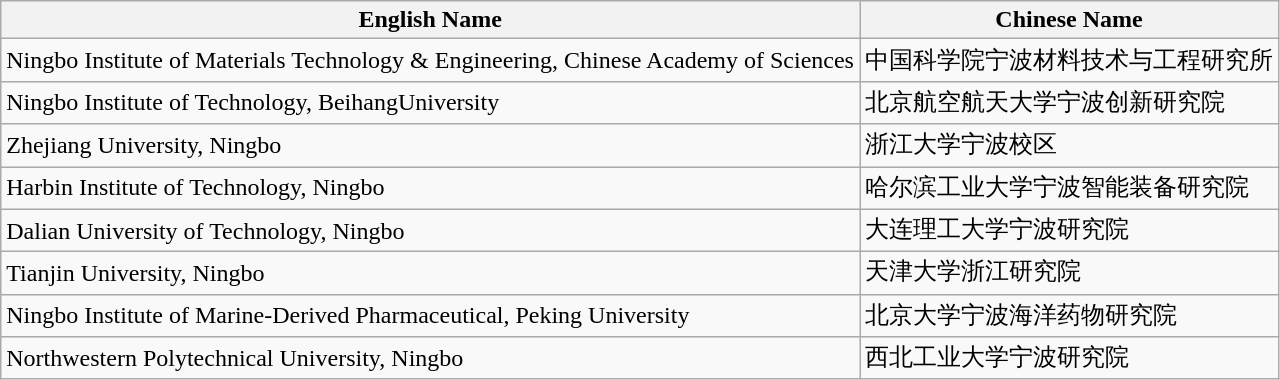<table class="wikitable">
<tr>
<th>English Name</th>
<th>Chinese Name</th>
</tr>
<tr>
<td>Ningbo Institute of Materials Technology & Engineering, Chinese Academy of Sciences</td>
<td>中国科学院宁波材料技术与工程研究所</td>
</tr>
<tr>
<td>Ningbo Institute of Technology, BeihangUniversity</td>
<td>北京航空航天大学宁波创新研究院</td>
</tr>
<tr>
<td>Zhejiang University, Ningbo</td>
<td>浙江大学宁波校区</td>
</tr>
<tr>
<td>Harbin Institute of Technology, Ningbo</td>
<td>哈尔滨工业大学宁波智能装备研究院</td>
</tr>
<tr>
<td>Dalian University of Technology, Ningbo</td>
<td>大连理工大学宁波研究院</td>
</tr>
<tr>
<td>Tianjin University, Ningbo</td>
<td>天津大学浙江研究院</td>
</tr>
<tr>
<td>Ningbo Institute of Marine-Derived Pharmaceutical, Peking University</td>
<td>北京大学宁波海洋药物研究院</td>
</tr>
<tr>
<td>Northwestern Polytechnical University, Ningbo</td>
<td>西北工业大学宁波研究院</td>
</tr>
</table>
